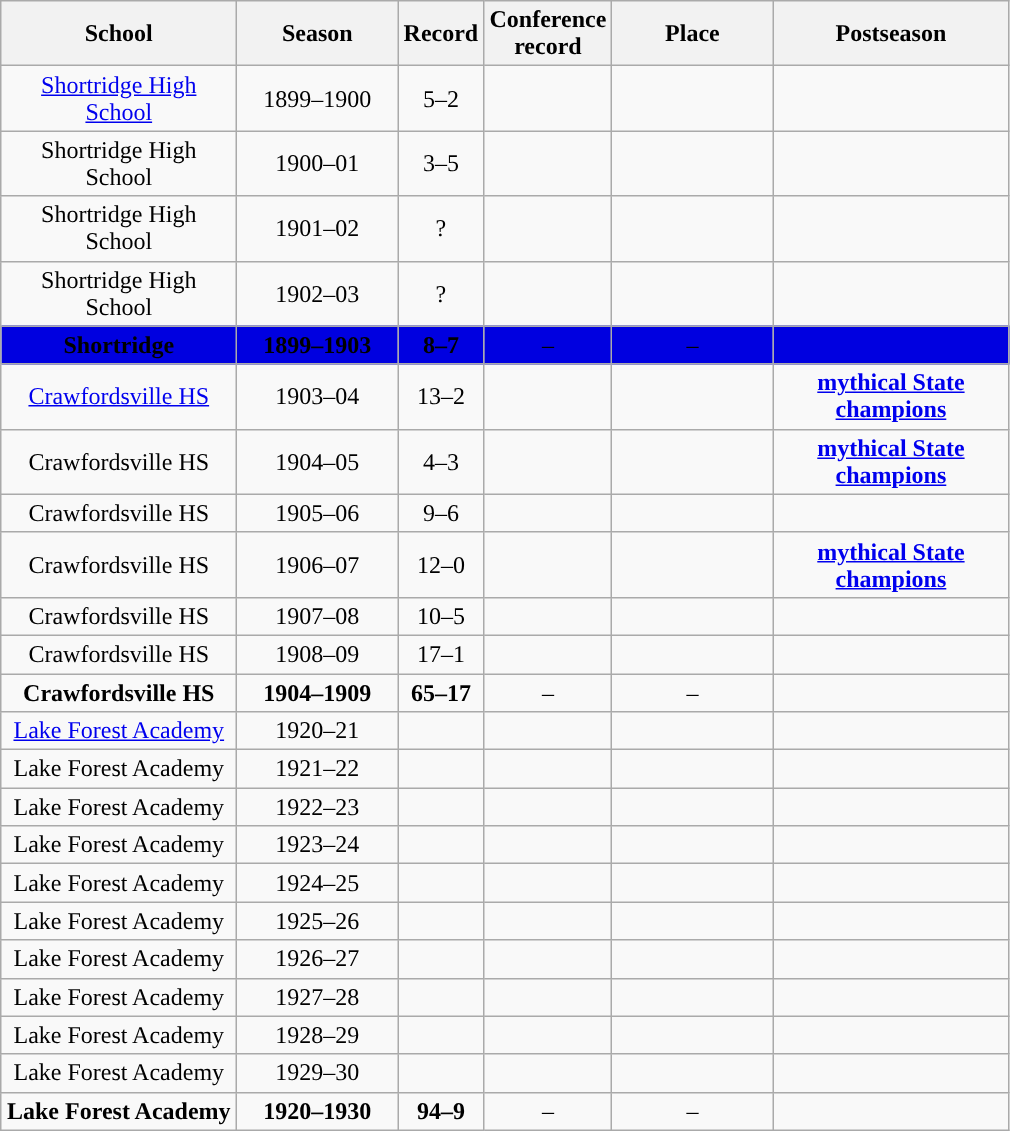<table class="wikitable">
<tr>
<th>School</th>
<th>Season</th>
<th>Record</th>
<th>Conference record</th>
<th>Place</th>
<th>Postseason</th>
</tr>
<tr align="center" bgcolor="">
<td><a href='#'>Shortridge High School</a></td>
<td>1899–1900</td>
<td>5–2</td>
<td></td>
<td></td>
<td></td>
</tr>
<tr align="center" bgcolor="">
<td>Shortridge High School</td>
<td>1900–01</td>
<td>3–5</td>
<td></td>
<td></td>
<td></td>
</tr>
<tr align="center" bgcolor="">
<td>Shortridge High School</td>
<td>1901–02</td>
<td>?</td>
<td></td>
<td></td>
<td></td>
</tr>
<tr align="center" bgcolor="">
<td>Shortridge High School</td>
<td>1902–03</td>
<td>?</td>
<td></td>
<td></td>
<td></td>
</tr>
<tr align="center" bgcolor=" style=">
<td width="150"><strong>Shortridge</strong></td>
<td width="100"><strong>1899–1903</strong></td>
<td width="50"><strong>8–7</strong></td>
<td width="50">–</td>
<td width="100">–</td>
<td width="150"></td>
</tr>
<tr align="center" bgcolor="">
<td><a href='#'>Crawfordsville HS</a></td>
<td>1903–04</td>
<td>13–2</td>
<td></td>
<td></td>
<td><strong><a href='#'>mythical State champions</a></strong></td>
</tr>
<tr align="center" bgcolor="">
<td Crawfordsville Senior High School>Crawfordsville HS</td>
<td>1904–05</td>
<td>4–3</td>
<td></td>
<td></td>
<td><strong><a href='#'>mythical State champions</a></strong></td>
</tr>
<tr align="center" bgcolor="">
<td>Crawfordsville HS</td>
<td>1905–06</td>
<td>9–6</td>
<td></td>
<td></td>
<td></td>
</tr>
<tr align="center" bgcolor="">
<td>Crawfordsville HS</td>
<td>1906–07</td>
<td>12–0</td>
<td></td>
<td></td>
<td><strong><a href='#'>mythical State champions</a></strong></td>
</tr>
<tr align="center" bgcolor="">
<td>Crawfordsville HS</td>
<td>1907–08</td>
<td>10–5</td>
<td></td>
<td></td>
<td></td>
</tr>
<tr align="center" bgcolor="">
<td>Crawfordsville HS</td>
<td>1908–09</td>
<td>17–1</td>
<td></td>
<td></td>
<td></td>
</tr>
<tr align="center">
<td width="150"><strong>Crawfordsville HS</strong></td>
<td width="100"><strong>1904–1909</strong></td>
<td width="50"><strong>65–17</strong></td>
<td width="50">–</td>
<td width="100">–</td>
<td width="150"></td>
</tr>
<tr align="center" bgcolor="">
<td><a href='#'>Lake Forest Academy</a></td>
<td>1920–21</td>
<td></td>
<td></td>
<td></td>
<td></td>
</tr>
<tr align="center" bgcolor="">
<td>Lake Forest Academy</td>
<td>1921–22</td>
<td></td>
<td></td>
<td></td>
<td></td>
</tr>
<tr align="center" bgcolor="">
<td>Lake Forest Academy</td>
<td>1922–23</td>
<td></td>
<td></td>
<td></td>
<td></td>
</tr>
<tr align="center" bgcolor="">
<td>Lake Forest Academy</td>
<td>1923–24</td>
<td></td>
<td></td>
<td></td>
<td></td>
</tr>
<tr align="center" bgcolor="">
<td>Lake Forest Academy</td>
<td>1924–25</td>
<td></td>
<td></td>
<td></td>
<td></td>
</tr>
<tr align="center" bgcolor="">
<td>Lake Forest Academy</td>
<td>1925–26</td>
<td></td>
<td></td>
<td></td>
<td></td>
</tr>
<tr align="center" bgcolor="">
<td>Lake Forest Academy</td>
<td>1926–27</td>
<td></td>
<td></td>
<td></td>
<td></td>
</tr>
<tr align="center" bgcolor="">
<td>Lake Forest Academy</td>
<td>1927–28</td>
<td></td>
<td></td>
<td></td>
<td></td>
</tr>
<tr align="center" bgcolor="">
<td>Lake Forest Academy</td>
<td>1928–29</td>
<td></td>
<td></td>
<td></td>
<td></td>
</tr>
<tr align="center" bgcolor="">
<td>Lake Forest Academy</td>
<td>1929–30</td>
<td></td>
<td></td>
<td></td>
<td></td>
</tr>
<tr align="center">
<td width="150"><strong>Lake Forest Academy</strong></td>
<td width="100"><strong>1920–1930</strong></td>
<td width="50"><strong>94–9</strong></td>
<td width="50">–</td>
<td width="100">–</td>
<td width="150"></td>
</tr>
</table>
